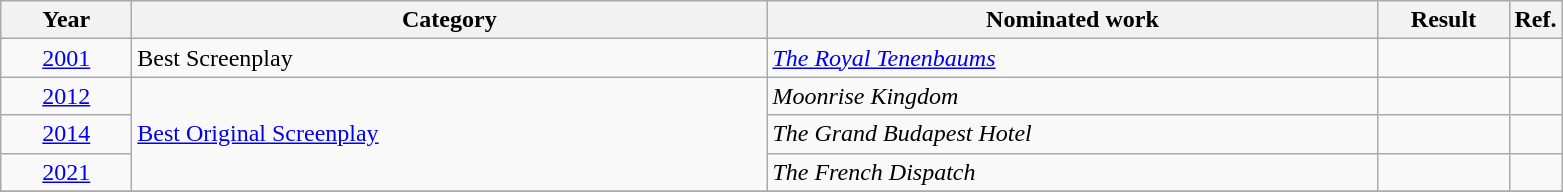<table class=wikitable>
<tr>
<th scope="col" style="width:5em;">Year</th>
<th scope="col" style="width:26em;">Category</th>
<th scope="col" style="width:25em;">Nominated work</th>
<th scope="col" style="width:5em;">Result</th>
<th>Ref.</th>
</tr>
<tr>
<td style="text-align:center;"><a href='#'>2001</a></td>
<td>Best Screenplay</td>
<td><em><a href='#'>The Royal Tenenbaums</a></em></td>
<td></td>
<td></td>
</tr>
<tr>
<td style="text-align:center;"><a href='#'>2012</a></td>
<td rowspan=3><a href='#'>Best Original Screenplay</a></td>
<td><em>Moonrise Kingdom</em></td>
<td></td>
<td></td>
</tr>
<tr>
<td style="text-align:center;"><a href='#'>2014</a></td>
<td><em>The Grand Budapest Hotel</em></td>
<td></td>
<td></td>
</tr>
<tr>
<td style="text-align:center;"><a href='#'>2021</a></td>
<td><em>The French Dispatch</em></td>
<td></td>
<td></td>
</tr>
<tr>
</tr>
</table>
